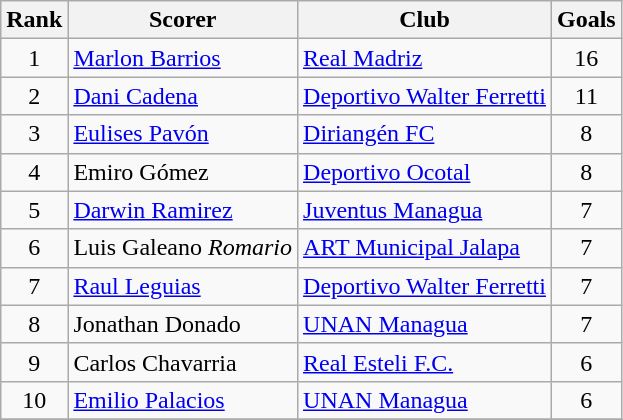<table class="wikitable" style="text-align:center">
<tr>
<th>Rank</th>
<th>Scorer</th>
<th>Club</th>
<th>Goals</th>
</tr>
<tr>
<td>1</td>
<td align="left"> <a href='#'>Marlon Barrios</a></td>
<td align="left"><a href='#'>Real Madriz</a></td>
<td>16</td>
</tr>
<tr>
<td>2</td>
<td align="left">  <a href='#'>Dani Cadena</a></td>
<td align="left"><a href='#'>Deportivo Walter Ferretti</a></td>
<td>11</td>
</tr>
<tr>
<td>3</td>
<td align="left"> <a href='#'>Eulises Pavón</a></td>
<td align="left"><a href='#'>Diriangén FC</a></td>
<td>8</td>
</tr>
<tr>
<td>4</td>
<td align="left"> Emiro Gómez</td>
<td align="left"><a href='#'>Deportivo Ocotal</a></td>
<td>8</td>
</tr>
<tr>
<td>5</td>
<td align="left"> <a href='#'>Darwin Ramirez</a></td>
<td align="left"><a href='#'>Juventus Managua</a></td>
<td>7</td>
</tr>
<tr>
<td>6</td>
<td align="left"> Luis Galeano <em>Romario</em></td>
<td align="left"><a href='#'>ART Municipal Jalapa</a></td>
<td>7</td>
</tr>
<tr>
<td>7</td>
<td align="left"> <a href='#'>Raul Leguias</a></td>
<td align="left"><a href='#'>Deportivo Walter Ferretti</a></td>
<td>7</td>
</tr>
<tr>
<td>8</td>
<td align="left"> Jonathan Donado</td>
<td align="left"><a href='#'>UNAN Managua</a></td>
<td>7</td>
</tr>
<tr>
<td>9</td>
<td align="left"> Carlos Chavarria</td>
<td align="left"><a href='#'>Real Esteli F.C.</a></td>
<td>6</td>
</tr>
<tr>
<td>10</td>
<td align="left"> <a href='#'>Emilio Palacios</a></td>
<td align="left"><a href='#'>UNAN Managua</a></td>
<td>6</td>
</tr>
<tr>
</tr>
</table>
